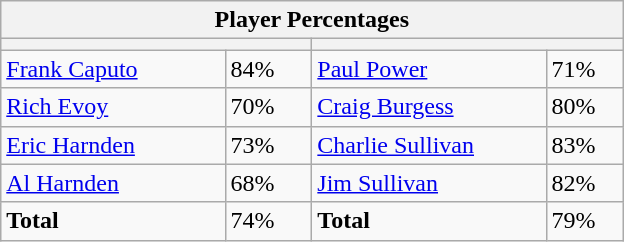<table class="wikitable">
<tr>
<th colspan=4 width=400>Player Percentages</th>
</tr>
<tr>
<th colspan=2 width=200></th>
<th colspan=2 width=200></th>
</tr>
<tr>
<td><a href='#'>Frank Caputo</a></td>
<td>84%</td>
<td><a href='#'>Paul Power</a></td>
<td>71%</td>
</tr>
<tr>
<td><a href='#'>Rich Evoy</a></td>
<td>70%</td>
<td><a href='#'>Craig Burgess</a></td>
<td>80%</td>
</tr>
<tr>
<td><a href='#'>Eric Harnden</a></td>
<td>73%</td>
<td><a href='#'>Charlie Sullivan</a></td>
<td>83%</td>
</tr>
<tr>
<td><a href='#'>Al Harnden</a></td>
<td>68%</td>
<td><a href='#'>Jim Sullivan</a></td>
<td>82%</td>
</tr>
<tr>
<td><strong>Total</strong></td>
<td>74%</td>
<td><strong>Total</strong></td>
<td>79%</td>
</tr>
</table>
